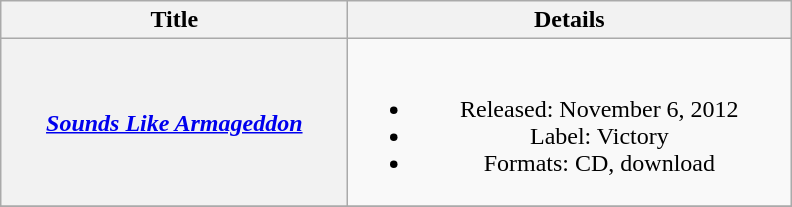<table class="wikitable plainrowheaders" style="text-align:center;">
<tr>
<th scope="col" style="width:14em;">Title</th>
<th scope="col" style="width:18em;">Details</th>
</tr>
<tr>
<th scope="row"><em><a href='#'>Sounds Like Armageddon</a></em></th>
<td><br><ul><li>Released: November 6, 2012</li><li>Label: Victory</li><li>Formats: CD, download</li></ul></td>
</tr>
<tr>
</tr>
</table>
